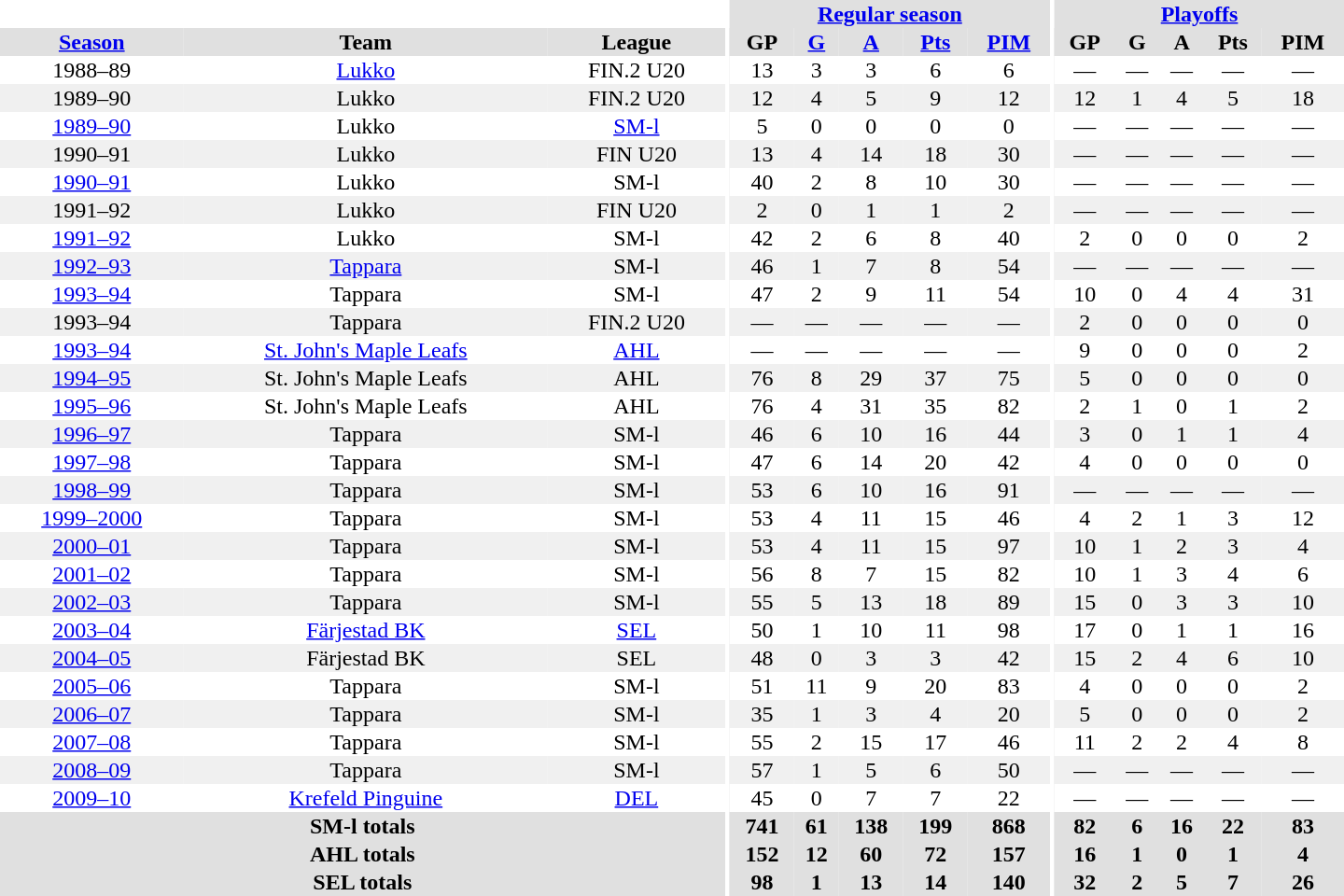<table border="0" cellpadding="1" cellspacing="0" style="text-align:center; width:60em">
<tr bgcolor="#e0e0e0">
<th colspan="3"  bgcolor="#ffffff"></th>
<th rowspan="99" bgcolor="#ffffff"></th>
<th colspan="5"><a href='#'>Regular season</a></th>
<th rowspan="99" bgcolor="#ffffff"></th>
<th colspan="5"><a href='#'>Playoffs</a></th>
</tr>
<tr bgcolor="#e0e0e0">
<th><a href='#'>Season</a></th>
<th>Team</th>
<th>League</th>
<th>GP</th>
<th><a href='#'>G</a></th>
<th><a href='#'>A</a></th>
<th><a href='#'>Pts</a></th>
<th><a href='#'>PIM</a></th>
<th>GP</th>
<th>G</th>
<th>A</th>
<th>Pts</th>
<th>PIM</th>
</tr>
<tr>
<td>1988–89</td>
<td><a href='#'>Lukko</a></td>
<td>FIN.2 U20</td>
<td>13</td>
<td>3</td>
<td>3</td>
<td>6</td>
<td>6</td>
<td>—</td>
<td>—</td>
<td>—</td>
<td>—</td>
<td>—</td>
</tr>
<tr bgcolor="#f0f0f0">
<td>1989–90</td>
<td>Lukko</td>
<td>FIN.2 U20</td>
<td>12</td>
<td>4</td>
<td>5</td>
<td>9</td>
<td>12</td>
<td>12</td>
<td>1</td>
<td>4</td>
<td>5</td>
<td>18</td>
</tr>
<tr>
<td><a href='#'>1989–90</a></td>
<td>Lukko</td>
<td><a href='#'>SM-l</a></td>
<td>5</td>
<td>0</td>
<td>0</td>
<td>0</td>
<td>0</td>
<td>—</td>
<td>—</td>
<td>—</td>
<td>—</td>
<td>—</td>
</tr>
<tr bgcolor="#f0f0f0">
<td>1990–91</td>
<td>Lukko</td>
<td>FIN U20</td>
<td>13</td>
<td>4</td>
<td>14</td>
<td>18</td>
<td>30</td>
<td>—</td>
<td>—</td>
<td>—</td>
<td>—</td>
<td>—</td>
</tr>
<tr>
<td><a href='#'>1990–91</a></td>
<td>Lukko</td>
<td>SM-l</td>
<td>40</td>
<td>2</td>
<td>8</td>
<td>10</td>
<td>30</td>
<td>—</td>
<td>—</td>
<td>—</td>
<td>—</td>
<td>—</td>
</tr>
<tr bgcolor="#f0f0f0">
<td>1991–92</td>
<td>Lukko</td>
<td>FIN U20</td>
<td>2</td>
<td>0</td>
<td>1</td>
<td>1</td>
<td>2</td>
<td>—</td>
<td>—</td>
<td>—</td>
<td>—</td>
<td>—</td>
</tr>
<tr>
<td><a href='#'>1991–92</a></td>
<td>Lukko</td>
<td>SM-l</td>
<td>42</td>
<td>2</td>
<td>6</td>
<td>8</td>
<td>40</td>
<td>2</td>
<td>0</td>
<td>0</td>
<td>0</td>
<td>2</td>
</tr>
<tr bgcolor="#f0f0f0">
<td><a href='#'>1992–93</a></td>
<td><a href='#'>Tappara</a></td>
<td>SM-l</td>
<td>46</td>
<td>1</td>
<td>7</td>
<td>8</td>
<td>54</td>
<td>—</td>
<td>—</td>
<td>—</td>
<td>—</td>
<td>—</td>
</tr>
<tr>
<td><a href='#'>1993–94</a></td>
<td>Tappara</td>
<td>SM-l</td>
<td>47</td>
<td>2</td>
<td>9</td>
<td>11</td>
<td>54</td>
<td>10</td>
<td>0</td>
<td>4</td>
<td>4</td>
<td>31</td>
</tr>
<tr bgcolor="#f0f0f0">
<td>1993–94</td>
<td>Tappara</td>
<td>FIN.2 U20</td>
<td>—</td>
<td>—</td>
<td>—</td>
<td>—</td>
<td>—</td>
<td>2</td>
<td>0</td>
<td>0</td>
<td>0</td>
<td>0</td>
</tr>
<tr>
<td><a href='#'>1993–94</a></td>
<td><a href='#'>St. John's Maple Leafs</a></td>
<td><a href='#'>AHL</a></td>
<td>—</td>
<td>—</td>
<td>—</td>
<td>—</td>
<td>—</td>
<td>9</td>
<td>0</td>
<td>0</td>
<td>0</td>
<td>2</td>
</tr>
<tr bgcolor="#f0f0f0">
<td><a href='#'>1994–95</a></td>
<td>St. John's Maple Leafs</td>
<td>AHL</td>
<td>76</td>
<td>8</td>
<td>29</td>
<td>37</td>
<td>75</td>
<td>5</td>
<td>0</td>
<td>0</td>
<td>0</td>
<td>0</td>
</tr>
<tr>
<td><a href='#'>1995–96</a></td>
<td>St. John's Maple Leafs</td>
<td>AHL</td>
<td>76</td>
<td>4</td>
<td>31</td>
<td>35</td>
<td>82</td>
<td>2</td>
<td>1</td>
<td>0</td>
<td>1</td>
<td>2</td>
</tr>
<tr bgcolor="#f0f0f0">
<td><a href='#'>1996–97</a></td>
<td>Tappara</td>
<td>SM-l</td>
<td>46</td>
<td>6</td>
<td>10</td>
<td>16</td>
<td>44</td>
<td>3</td>
<td>0</td>
<td>1</td>
<td>1</td>
<td>4</td>
</tr>
<tr>
<td><a href='#'>1997–98</a></td>
<td>Tappara</td>
<td>SM-l</td>
<td>47</td>
<td>6</td>
<td>14</td>
<td>20</td>
<td>42</td>
<td>4</td>
<td>0</td>
<td>0</td>
<td>0</td>
<td>0</td>
</tr>
<tr bgcolor="#f0f0f0">
<td><a href='#'>1998–99</a></td>
<td>Tappara</td>
<td>SM-l</td>
<td>53</td>
<td>6</td>
<td>10</td>
<td>16</td>
<td>91</td>
<td>—</td>
<td>—</td>
<td>—</td>
<td>—</td>
<td>—</td>
</tr>
<tr>
<td><a href='#'>1999–2000</a></td>
<td>Tappara</td>
<td>SM-l</td>
<td>53</td>
<td>4</td>
<td>11</td>
<td>15</td>
<td>46</td>
<td>4</td>
<td>2</td>
<td>1</td>
<td>3</td>
<td>12</td>
</tr>
<tr bgcolor="#f0f0f0">
<td><a href='#'>2000–01</a></td>
<td>Tappara</td>
<td>SM-l</td>
<td>53</td>
<td>4</td>
<td>11</td>
<td>15</td>
<td>97</td>
<td>10</td>
<td>1</td>
<td>2</td>
<td>3</td>
<td>4</td>
</tr>
<tr>
<td><a href='#'>2001–02</a></td>
<td>Tappara</td>
<td>SM-l</td>
<td>56</td>
<td>8</td>
<td>7</td>
<td>15</td>
<td>82</td>
<td>10</td>
<td>1</td>
<td>3</td>
<td>4</td>
<td>6</td>
</tr>
<tr bgcolor="#f0f0f0">
<td><a href='#'>2002–03</a></td>
<td>Tappara</td>
<td>SM-l</td>
<td>55</td>
<td>5</td>
<td>13</td>
<td>18</td>
<td>89</td>
<td>15</td>
<td>0</td>
<td>3</td>
<td>3</td>
<td>10</td>
</tr>
<tr>
<td><a href='#'>2003–04</a></td>
<td><a href='#'>Färjestad BK</a></td>
<td><a href='#'>SEL</a></td>
<td>50</td>
<td>1</td>
<td>10</td>
<td>11</td>
<td>98</td>
<td>17</td>
<td>0</td>
<td>1</td>
<td>1</td>
<td>16</td>
</tr>
<tr bgcolor="#f0f0f0">
<td><a href='#'>2004–05</a></td>
<td>Färjestad BK</td>
<td>SEL</td>
<td>48</td>
<td>0</td>
<td>3</td>
<td>3</td>
<td>42</td>
<td>15</td>
<td>2</td>
<td>4</td>
<td>6</td>
<td>10</td>
</tr>
<tr>
<td><a href='#'>2005–06</a></td>
<td>Tappara</td>
<td>SM-l</td>
<td>51</td>
<td>11</td>
<td>9</td>
<td>20</td>
<td>83</td>
<td>4</td>
<td>0</td>
<td>0</td>
<td>0</td>
<td>2</td>
</tr>
<tr bgcolor="#f0f0f0">
<td><a href='#'>2006–07</a></td>
<td>Tappara</td>
<td>SM-l</td>
<td>35</td>
<td>1</td>
<td>3</td>
<td>4</td>
<td>20</td>
<td>5</td>
<td>0</td>
<td>0</td>
<td>0</td>
<td>2</td>
</tr>
<tr>
<td><a href='#'>2007–08</a></td>
<td>Tappara</td>
<td>SM-l</td>
<td>55</td>
<td>2</td>
<td>15</td>
<td>17</td>
<td>46</td>
<td>11</td>
<td>2</td>
<td>2</td>
<td>4</td>
<td>8</td>
</tr>
<tr bgcolor="#f0f0f0">
<td><a href='#'>2008–09</a></td>
<td>Tappara</td>
<td>SM-l</td>
<td>57</td>
<td>1</td>
<td>5</td>
<td>6</td>
<td>50</td>
<td>—</td>
<td>—</td>
<td>—</td>
<td>—</td>
<td>—</td>
</tr>
<tr>
<td><a href='#'>2009–10</a></td>
<td><a href='#'>Krefeld Pinguine</a></td>
<td><a href='#'>DEL</a></td>
<td>45</td>
<td>0</td>
<td>7</td>
<td>7</td>
<td>22</td>
<td>—</td>
<td>—</td>
<td>—</td>
<td>—</td>
<td>—</td>
</tr>
<tr bgcolor="#e0e0e0">
<th colspan="3">SM-l totals</th>
<th>741</th>
<th>61</th>
<th>138</th>
<th>199</th>
<th>868</th>
<th>82</th>
<th>6</th>
<th>16</th>
<th>22</th>
<th>83</th>
</tr>
<tr bgcolor="#e0e0e0">
<th colspan="3">AHL totals</th>
<th>152</th>
<th>12</th>
<th>60</th>
<th>72</th>
<th>157</th>
<th>16</th>
<th>1</th>
<th>0</th>
<th>1</th>
<th>4</th>
</tr>
<tr bgcolor="#e0e0e0">
<th colspan="3">SEL totals</th>
<th>98</th>
<th>1</th>
<th>13</th>
<th>14</th>
<th>140</th>
<th>32</th>
<th>2</th>
<th>5</th>
<th>7</th>
<th>26</th>
</tr>
</table>
